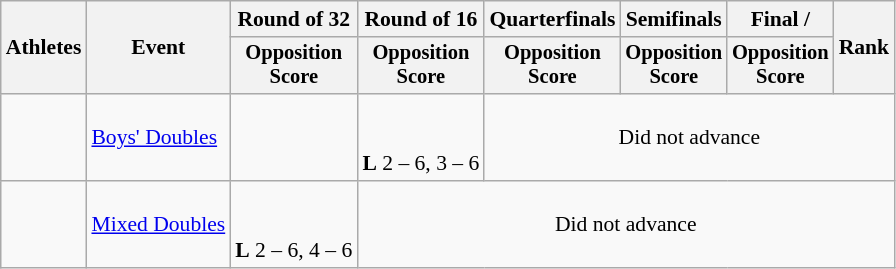<table class=wikitable style="font-size:90%">
<tr>
<th rowspan="2">Athletes</th>
<th rowspan="2">Event</th>
<th>Round of 32</th>
<th>Round of 16</th>
<th>Quarterfinals</th>
<th>Semifinals</th>
<th>Final / </th>
<th rowspan=2>Rank</th>
</tr>
<tr style="font-size:95%">
<th>Opposition<br>Score</th>
<th>Opposition<br>Score</th>
<th>Opposition<br>Score</th>
<th>Opposition<br>Score</th>
<th>Opposition<br>Score</th>
</tr>
<tr align=center>
<td align=left><br></td>
<td align=left><a href='#'>Boys' Doubles</a></td>
<td></td>
<td><br> <br><strong>L</strong> 2 – 6, 3 – 6</td>
<td colspan=4>Did not advance</td>
</tr>
<tr align=center>
<td align=left><br></td>
<td align=left><a href='#'>Mixed Doubles</a></td>
<td><br> <br><strong>L</strong> 2 – 6, 4 – 6</td>
<td colspan=5>Did not advance</td>
</tr>
</table>
